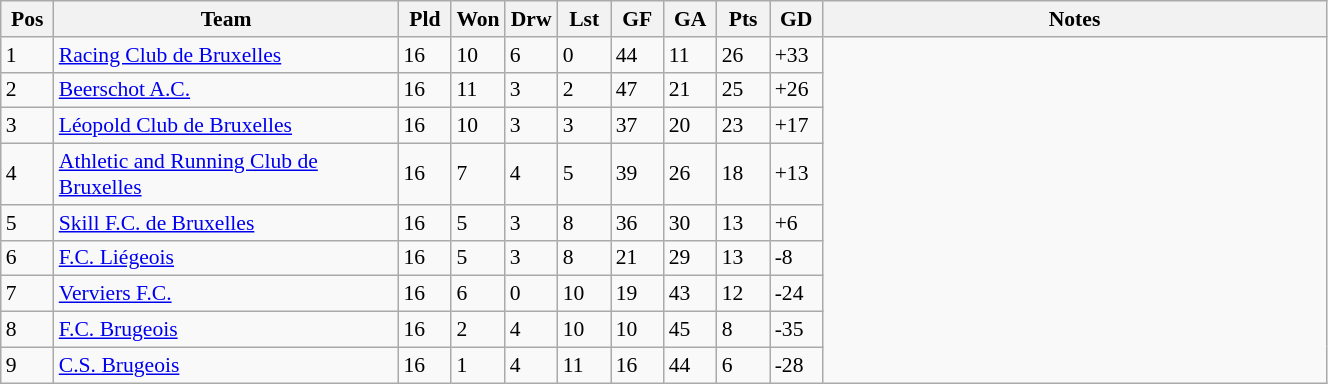<table class="wikitable" width=70% style="font-size:90%">
<tr>
<th width=4%><strong>Pos</strong></th>
<th width=26%><strong>Team</strong></th>
<th width=4%><strong>Pld</strong></th>
<th width=4%><strong>Won</strong></th>
<th width=4%><strong>Drw</strong></th>
<th width=4%><strong>Lst</strong></th>
<th width=4%><strong>GF</strong></th>
<th width=4%><strong>GA</strong></th>
<th width=4%><strong>Pts</strong></th>
<th width=4%><strong>GD</strong></th>
<th width=38%><strong>Notes</strong></th>
</tr>
<tr>
<td>1</td>
<td><a href='#'>Racing Club de Bruxelles</a></td>
<td>16</td>
<td>10</td>
<td>6</td>
<td>0</td>
<td>44</td>
<td>11</td>
<td>26</td>
<td>+33</td>
</tr>
<tr>
<td>2</td>
<td><a href='#'>Beerschot A.C.</a></td>
<td>16</td>
<td>11</td>
<td>3</td>
<td>2</td>
<td>47</td>
<td>21</td>
<td>25</td>
<td>+26</td>
</tr>
<tr>
<td>3</td>
<td><a href='#'>Léopold Club de Bruxelles</a></td>
<td>16</td>
<td>10</td>
<td>3</td>
<td>3</td>
<td>37</td>
<td>20</td>
<td>23</td>
<td>+17</td>
</tr>
<tr>
<td>4</td>
<td><a href='#'>Athletic and Running Club de Bruxelles</a></td>
<td>16</td>
<td>7</td>
<td>4</td>
<td>5</td>
<td>39</td>
<td>26</td>
<td>18</td>
<td>+13</td>
</tr>
<tr>
<td>5</td>
<td><a href='#'>Skill F.C. de Bruxelles</a></td>
<td>16</td>
<td>5</td>
<td>3</td>
<td>8</td>
<td>36</td>
<td>30</td>
<td>13</td>
<td>+6</td>
</tr>
<tr>
<td>6</td>
<td><a href='#'>F.C. Liégeois</a></td>
<td>16</td>
<td>5</td>
<td>3</td>
<td>8</td>
<td>21</td>
<td>29</td>
<td>13</td>
<td>-8</td>
</tr>
<tr>
<td>7</td>
<td><a href='#'>Verviers F.C.</a></td>
<td>16</td>
<td>6</td>
<td>0</td>
<td>10</td>
<td>19</td>
<td>43</td>
<td>12</td>
<td>-24</td>
</tr>
<tr>
<td>8</td>
<td><a href='#'>F.C. Brugeois</a></td>
<td>16</td>
<td>2</td>
<td>4</td>
<td>10</td>
<td>10</td>
<td>45</td>
<td>8</td>
<td>-35</td>
</tr>
<tr>
<td>9</td>
<td><a href='#'>C.S. Brugeois</a></td>
<td>16</td>
<td>1</td>
<td>4</td>
<td>11</td>
<td>16</td>
<td>44</td>
<td>6</td>
<td>-28</td>
</tr>
</table>
